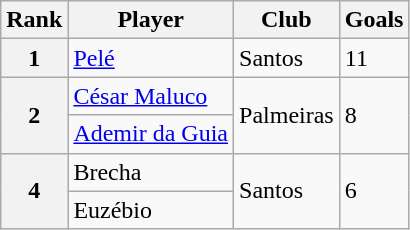<table class="wikitable">
<tr>
<th>Rank</th>
<th>Player</th>
<th>Club</th>
<th>Goals</th>
</tr>
<tr>
<th>1</th>
<td><a href='#'>Pelé</a></td>
<td>Santos</td>
<td>11</td>
</tr>
<tr>
<th rowspan="2">2</th>
<td><a href='#'>César Maluco</a></td>
<td rowspan="2">Palmeiras</td>
<td rowspan="2">8</td>
</tr>
<tr>
<td><a href='#'>Ademir da Guia</a></td>
</tr>
<tr>
<th rowspan="2">4</th>
<td>Brecha</td>
<td rowspan="2">Santos</td>
<td rowspan="2">6</td>
</tr>
<tr>
<td>Euzébio</td>
</tr>
</table>
